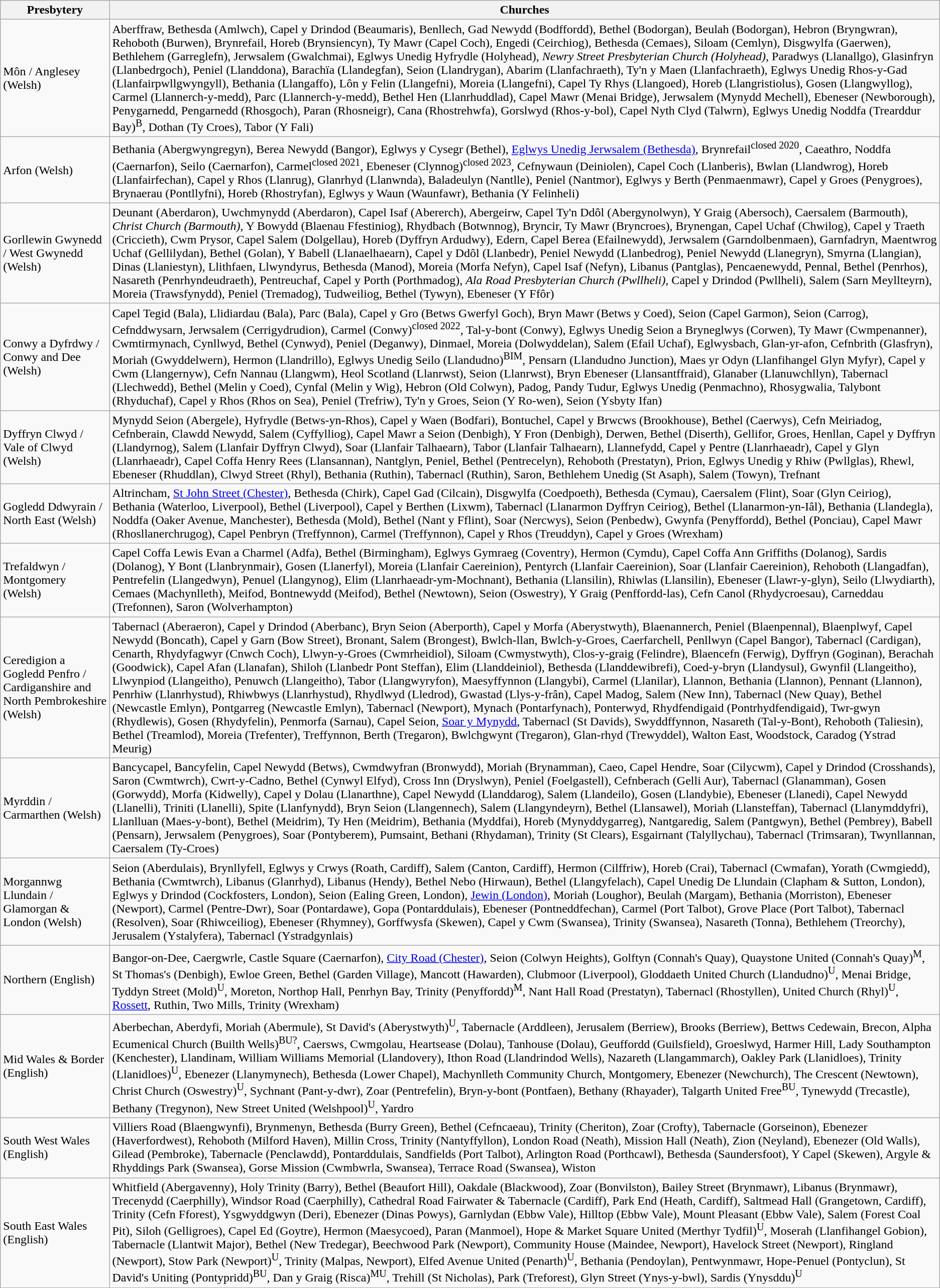<table class="wikitable">
<tr>
<th>Presbytery</th>
<th>Churches</th>
</tr>
<tr>
<td>Môn / Anglesey (Welsh)</td>
<td>Aberffraw, Bethesda (Amlwch), Capel y Drindod (Beaumaris), Benllech, Gad Newydd (Bodffordd), Bethel (Bodorgan), Beulah (Bodorgan), Hebron (Bryngwran), Rehoboth (Burwen), Brynrefail, Horeb (Brynsiencyn), Ty Mawr (Capel Coch), Engedi (Ceirchiog), Bethesda (Cemaes), Siloam (Cemlyn), Disgwylfa (Gaerwen), Bethlehem (Garreglefn), Jerwsalem (Gwalchmai), Eglwys Unedig Hyfrydle (Holyhead), <em>Newry Street Presbyterian Church (Holyhead)</em>, Paradwys (Llanallgo), Glasinfryn (Llanbedrgoch), Peniel (Llanddona), Barachïa (Llandegfan), Seion (Llandrygan), Abarim (Llanfachraeth), Ty'n y Maen (Llanfachraeth), Eglwys Unedig Rhos-y-Gad (Llanfairpwllgwyngyll), Bethania (Llangaffo), Lôn y Felin (Llangefni), Moreia (Llangefni), Capel Ty Rhys (Llangoed), Horeb (Llangristiolus), Gosen (Llangwyllog), Carmel (Llannerch-y-medd), Parc (Llannerch-y-medd), Bethel Hen (Llanrhuddlad), Capel Mawr (Menai Bridge), Jerwsalem (Mynydd Mechell), Ebeneser (Newborough), Penygarnedd, Pengarnedd (Rhosgoch), Paran (Rhosneigr), Cana (Rhostrehwfa), Gorslwyd (Rhos-y-bol), Capel Nyth Clyd (Talwrn), Eglwys Unedig Noddfa (Trearddur Bay)<sup>B</sup>, Dothan (Ty Croes), Tabor (Y Fali)</td>
</tr>
<tr>
<td>Arfon (Welsh) </td>
<td>Bethania (Abergwyngregyn), Berea Newydd (Bangor), Eglwys y Cysegr (Bethel), <a href='#'>Eglwys Unedig Jerwsalem (Bethesda)</a>, Brynrefail<sup>closed 2020</sup>, Caeathro, Noddfa (Caernarfon), Seilo (Caernarfon), Carmel<sup>closed 2021</sup>, Ebeneser (Clynnog)<sup>closed 2023</sup>, Cefnywaun (Deiniolen), Capel Coch (Llanberis), Bwlan (Llandwrog), Horeb (Llanfairfechan), Capel y Rhos (Llanrug), Glanrhyd (Llanwnda), Baladeulyn (Nantlle), Peniel (Nantmor), Eglwys y Berth (Penmaenmawr), Capel y Groes (Penygroes), Brynaerau (Pontllyfni), Horeb (Rhostryfan), Eglwys y Waun (Waunfawr), Bethania (Y Felinheli)</td>
</tr>
<tr>
<td>Gorllewin Gwynedd / West Gwynedd (Welsh)</td>
<td>Deunant (Aberdaron), Uwchmynydd (Aberdaron), Capel Isaf (Abererch), Abergeirw, Capel Ty'n Ddôl (Abergynolwyn), Y Graig (Abersoch), Caersalem (Barmouth), <em>Christ Church (Barmouth),</em> Y Bowydd (Blaenau Ffestiniog), Rhydbach (Botwnnog), Bryncir, Ty Mawr (Bryncroes), Brynengan, Capel Uchaf (Chwilog), Capel y Traeth (Criccieth), Cwm Prysor, Capel Salem (Dolgellau), Horeb (Dyffryn Ardudwy), Edern, Capel Berea (Efailnewydd), Jerwsalem (Garndolbenmaen), Garnfadryn, Maentwrog Uchaf (Gellilydan), Bethel (Golan), Y Babell (Llanaelhaearn), Capel y Ddôl (Llanbedr), Peniel Newydd (Llanbedrog), Peniel Newydd (Llanegryn), Smyrna (Llangian), Dinas (Llaniestyn), Llithfaen, Llwyndyrus, Bethesda (Manod), Moreia (Morfa Nefyn), Capel Isaf (Nefyn), Libanus (Pantglas), Pencaenewydd, Pennal, Bethel (Penrhos), Nasareth (Penrhyndeudraeth), Pentreuchaf, Capel y Porth (Porthmadog), <em>Ala Road Presbyterian Church (Pwllheli),</em> Capel y Drindod (Pwllheli), Salem (Sarn Meyllteyrn), Moreia (Trawsfynydd), Peniel (Tremadog), Tudweiliog, Bethel (Tywyn), Ebeneser (Y Ffôr)</td>
</tr>
<tr>
<td>Conwy a Dyfrdwy / Conwy and Dee (Welsh)</td>
<td>Capel Tegid (Bala), Llidiardau (Bala), Parc (Bala), Capel y Gro (Betws Gwerfyl Goch), Bryn Mawr (Betws y Coed), Seion (Capel Garmon), Seion (Carrog), Cefnddwysarn, Jerwsalem (Cerrigydrudion), Carmel (Conwy)<sup>closed 2022</sup>, Tal-y-bont (Conwy), Eglwys Unedig Seion a Bryneglwys (Corwen), Ty Mawr (Cwmpenanner), Cwmtirmynach, Cynllwyd, Bethel (Cynwyd), Peniel (Deganwy), Dinmael, Moreia (Dolwyddelan), Salem (Efail Uchaf), Eglwysbach, Glan-yr-afon, Cefnbrith (Glasfryn), Moriah (Gwyddelwern), Hermon (Llandrillo), Eglwys Unedig Seilo (Llandudno)<sup>BIM</sup>, Pensarn (Llandudno Junction), Maes yr Odyn (Llanfihangel Glyn Myfyr), Capel y Cwm (Llangernyw), Cefn Nannau (Llangwm), Heol Scotland (Llanrwst), Seion (Llanrwst), Bryn Ebeneser (Llansantffraid), Glanaber (Llanuwchllyn), Tabernacl (Llechwedd), Bethel (Melin y Coed), Cynfal (Melin y Wig), Hebron (Old Colwyn), Padog, Pandy Tudur, Eglwys Unedig (Penmachno), Rhosygwalia, Talybont (Rhyduchaf), Capel y Rhos (Rhos on Sea), Peniel (Trefriw), Ty'n y Groes, Seion (Y Ro-wen), Seion (Ysbyty Ifan)</td>
</tr>
<tr>
<td>Dyffryn Clwyd / Vale of Clwyd (Welsh)</td>
<td>Mynydd Seion (Abergele), Hyfrydle (Betws-yn-Rhos), Capel y Waen (Bodfari), Bontuchel, Capel y Brwcws (Brookhouse), Bethel (Caerwys), Cefn Meiriadog, Cefnberain, Clawdd Newydd, Salem (Cyffylliog), Capel Mawr a Seion (Denbigh), Y Fron (Denbigh), Derwen, Bethel (Diserth), Gellifor, Groes, Henllan, Capel y Dyffryn (Llandyrnog), Salem (Llanfair Dyffryn Clwyd), Soar (Llanfair Talhaearn), Tabor (Llanfair Talhaearn), Llannefydd, Capel y Pentre (Llanrhaeadr), Capel y Glyn (Llanrhaeadr), Capel Coffa Henry Rees (Llansannan), Nantglyn, Peniel, Bethel (Pentrecelyn), Rehoboth (Prestatyn), Prion, Eglwys Unedig y Rhiw (Pwllglas), Rhewl, Ebeneser (Rhuddlan), Clwyd Street (Rhyl), Bethania (Ruthin), Tabernacl (Ruthin), Saron, Bethlehem Unedig (St Asaph), Salem (Towyn), Trefnant</td>
</tr>
<tr>
<td>Gogledd Ddwyrain / North East (Welsh)</td>
<td>Altrincham, <a href='#'>St John Street (Chester)</a>, Bethesda (Chirk), Capel Gad (Cilcain), Disgwylfa (Coedpoeth), Bethesda (Cymau), Caersalem (Flint), Soar (Glyn Ceiriog), Bethania (Waterloo, Liverpool), Bethel (Liverpool), Capel y Berthen (Lixwm), Tabernacl (Llanarmon Dyffryn Ceiriog), Bethel (Llanarmon-yn-Iâl), Bethania (Llandegla), Noddfa (Oaker Avenue, Manchester), Bethesda (Mold), Bethel (Nant y Fflint), Soar (Nercwys), Seion (Penbedw), Gwynfa (Penyffordd), Bethel (Ponciau), Capel Mawr (Rhosllanerchrugog), Capel Penbryn (Treffynnon), Carmel (Treffynnon), Capel y Rhos (Treuddyn), Capel y Groes (Wrexham)</td>
</tr>
<tr>
<td>Trefaldwyn  / Montgomery (Welsh)</td>
<td>Capel Coffa Lewis Evan a Charmel (Adfa), Bethel (Birmingham), Eglwys Gymraeg (Coventry), Hermon (Cymdu), Capel Coffa Ann Griffiths (Dolanog), Sardis (Dolanog), Y Bont (Llanbrynmair), Gosen (Llanerfyl), Moreia (Llanfair Caereinion), Pentyrch (Llanfair Caereinion), Soar (Llanfair Caereinion), Rehoboth (Llangadfan), Pentrefelin (Llangedwyn), Penuel (Llangynog), Elim (Llanrhaeadr-ym-Mochnant), Bethania (Llansilin), Rhiwlas (Llansilin), Ebeneser (Llawr-y-glyn), Seilo (Llwydiarth), Cemaes (Machynlleth), Meifod, Bontnewydd (Meifod), Bethel (Newtown), Seion (Oswestry), Y Graig (Penffordd-las), Cefn Canol (Rhydycroesau), Carneddau (Trefonnen), Saron (Wolverhampton)</td>
</tr>
<tr>
<td>Ceredigion a Gogledd Penfro / Cardiganshire and North Pembrokeshire (Welsh)</td>
<td>Tabernacl (Aberaeron), Capel y Drindod (Aberbanc), Bryn Seion (Aberporth), Capel y Morfa (Aberystwyth), Blaenannerch, Peniel (Blaenpennal), Blaenplwyf, Capel Newydd (Boncath), Capel y Garn (Bow Street), Bronant, Salem (Brongest), Bwlch-llan, Bwlch-y-Groes, Caerfarchell, Penllwyn (Capel Bangor), Tabernacl (Cardigan), Cenarth, Rhydyfagwyr (Cnwch Coch), Llwyn-y-Groes (Cwmrheidiol), Siloam (Cwmystwyth), Clos-y-graig (Felindre), Blaencefn (Ferwig), Dyffryn (Goginan), Berachah (Goodwick), Capel Afan (Llanafan), Shiloh (Llanbedr Pont Steffan), Elim (Llanddeiniol), Bethesda (Llanddewibrefi), Coed-y-bryn (Llandysul), Gwynfil (Llangeitho), Llwynpiod (Llangeitho), Penuwch (Llangeitho), Tabor (Llangwyryfon), Maesyffynnon (Llangybi), Carmel (Llanilar), Llannon, Bethania (Llannon), Pennant (Llannon), Penrhiw (Llanrhystud), Rhiwbwys (Llanrhystud), Rhydlwyd (Lledrod), Gwastad (Llys-y-frân), Capel Madog, Salem (New Inn), Tabernacl (New Quay), Bethel (Newcastle Emlyn), Pontgarreg (Newcastle Emlyn), Tabernacl (Newport), Mynach (Pontarfynach), Ponterwyd, Rhydfendigaid (Pontrhydfendigaid), Twr-gwyn (Rhydlewis), Gosen (Rhydyfelin), Penmorfa (Sarnau), Capel Seion, <a href='#'>Soar y Mynydd</a>, Tabernacl (St Davids), Swyddffynnon, Nasareth (Tal-y-Bont), Rehoboth (Taliesin), Bethel (Treamlod), Moreia (Trefenter), Treffynnon, Berth (Tregaron), Bwlchgwynt (Tregaron), Glan-rhyd (Trewyddel), Walton East, Woodstock, Caradog (Ystrad Meurig)</td>
</tr>
<tr>
<td>Myrddin / Carmarthen (Welsh)</td>
<td>Bancycapel, Bancyfelin, Capel Newydd (Betws), Cwmdwyfran (Bronwydd), Moriah (Brynamman), Caeo, Capel Hendre, Soar (Cilycwm), Capel y Drindod (Crosshands), Saron (Cwmtwrch), Cwrt-y-Cadno, Bethel (Cynwyl Elfyd), Cross Inn (Dryslwyn), Peniel (Foelgastell), Cefnberach (Gelli Aur), Tabernacl (Glanamman), Gosen (Gorwydd), Morfa (Kidwelly), Capel y Dolau (Llanarthne), Capel Newydd (Llanddarog), Salem (Llandeilo), Gosen (Llandybie), Ebeneser (Llanedi), Capel Newydd (Llanelli), Triniti (Llanelli), Spite (Llanfynydd), Bryn Seion (Llangennech), Salem (Llangyndeyrn), Bethel (Llansawel), Moriah (Llansteffan), Tabernacl (Llanymddyfri), Llanlluan (Maes-y-bont), Bethel (Meidrim), Ty Hen (Meidrim), Bethania (Myddfai), Horeb (Mynyddygarreg), Nantgaredig, Salem (Pantgwyn), Bethel (Pembrey), Babell (Pensarn), Jerwsalem (Penygroes), Soar (Pontyberem), Pumsaint, Bethani (Rhydaman), Trinity (St Clears), Esgairnant (Talyllychau), Tabernacl (Trimsaran), Twynllannan, Caersalem (Ty-Croes)</td>
</tr>
<tr>
<td>Morgannwg Llundain / Glamorgan & London (Welsh)</td>
<td>Seion (Aberdulais), Brynllyfell, Eglwys y Crwys (Roath, Cardiff), Salem (Canton, Cardiff), Hermon (Cilffriw), Horeb (Crai), Tabernacl (Cwmafan), Yorath (Cwmgiedd), Bethania (Cwmtwrch), Libanus (Glanrhyd), Libanus (Hendy), Bethel Nebo (Hirwaun), Bethel (Llangyfelach), Capel Unedig De Llundain (Clapham & Sutton, London), Eglwys y Drindod (Cockfosters, London), Seion (Ealing Green, London), <a href='#'>Jewin (London)</a>, Moriah (Loughor), Beulah (Margam), Bethania (Morriston), Ebeneser (Newport), Carmel (Pentre-Dwr), Soar (Pontardawe), Gopa (Pontarddulais), Ebeneser (Pontneddfechan), Carmel (Port Talbot), Grove Place (Port Talbot), Tabernacl (Resolven), Soar (Rhiwceiliog), Ebeneser (Rhymney), Gorffwysfa (Skewen), Capel y Cwm (Swansea), Trinity (Swansea), Nasareth (Tonna), Bethlehem (Treorchy), Jerusalem (Ystalyfera), Tabernacl (Ystradgynlais)</td>
</tr>
<tr>
<td>Northern (English)</td>
<td>Bangor-on-Dee, Caergwrle, Castle Square (Caernarfon), <a href='#'>City Road (Chester)</a>, Seion (Colwyn Heights), Golftyn (Connah's Quay), Quaystone United (Connah's Quay)<sup>M</sup>, St Thomas's (Denbigh), Ewloe Green, Bethel (Garden Village), Mancott (Hawarden), Clubmoor (Liverpool), Gloddaeth United Church (Llandudno)<sup>U</sup>, Menai Bridge, Tyddyn Street (Mold)<sup>U</sup>, Moreton, Northop Hall, Penrhyn Bay, Trinity (Penyffordd)<sup>M</sup>, Nant Hall Road (Prestatyn), Tabernacl (Rhostyllen), United Church (Rhyl)<sup>U</sup>, <a href='#'>Rossett</a>, Ruthin, Two Mills, Trinity (Wrexham)</td>
</tr>
<tr>
<td>Mid Wales & Border (English)</td>
<td>Aberbechan, Aberdyfi, Moriah (Abermule), St David's (Aberystwyth)<sup>U</sup>, Tabernacle (Arddleen), Jerusalem (Berriew), Brooks (Berriew), Bettws Cedewain, Brecon, Alpha Ecumenical Church (Builth Wells)<sup>BU?</sup>, Caersws, Cwmgolau, Heartsease (Dolau), Tanhouse (Dolau), Geuffordd (Guilsfield), Groeslwyd, Harmer Hill, Lady Southampton (Kenchester), Llandinam, William Williams Memorial (Llandovery), Ithon Road (Llandrindod Wells), Nazareth (Llangammarch), Oakley Park (Llanidloes), Trinity (Llanidloes)<sup>U</sup>, Ebenezer (Llanymynech), Bethesda (Lower Chapel), Machynlleth Community Church, Montgomery, Ebenezer (Newchurch), The Crescent (Newtown), Christ Church (Oswestry)<sup>U</sup>, Sychnant (Pant-y-dwr), Zoar (Pentrefelin), Bryn-y-bont (Pontfaen), Bethany (Rhayader), Talgarth United Free<sup>BU</sup>, Tynewydd (Trecastle), Bethany (Tregynon), New Street United (Welshpool)<sup>U</sup>, Yardro</td>
</tr>
<tr>
<td>South West Wales (English)</td>
<td>Villiers Road (Blaengwynfi), Brynmenyn, Bethesda (Burry Green), Bethel (Cefncaeau), Trinity (Cheriton), Zoar (Crofty), Tabernacle (Gorseinon), Ebenezer (Haverfordwest), Rehoboth (Milford Haven), Millin Cross, Trinity (Nantyffyllon), London Road (Neath), Mission Hall (Neath), Zion (Neyland), Ebenezer (Old Walls), Gilead (Pembroke), Tabernacle (Penclawdd), Pontarddulais, Sandfields (Port Talbot), Arlington Road (Porthcawl), Bethesda (Saundersfoot), Y Capel (Skewen), Argyle & Rhyddings Park (Swansea), Gorse Mission (Cwmbwrla, Swansea), Terrace Road (Swansea), Wiston</td>
</tr>
<tr>
<td>South East Wales (English)</td>
<td>Whitfield (Abergavenny), Holy Trinity (Barry), Bethel (Beaufort Hill), Oakdale (Blackwood), Zoar (Bonvilston), Bailey Street (Brynmawr), Libanus (Brynmawr), Trecenydd (Caerphilly), Windsor Road (Caerphilly), Cathedral Road Fairwater & Tabernacle (Cardiff), Park End (Heath, Cardiff), Saltmead Hall (Grangetown, Cardiff), Trinity (Cefn Fforest), Ysgwyddgwyn (Deri), Ebenezer (Dinas Powys), Garnlydan (Ebbw Vale), Hilltop (Ebbw Vale), Mount Pleasant (Ebbw Vale), Salem (Forest Coal Pit), Siloh (Gelligroes), Capel Ed (Goytre), Hermon (Maesycoed), Paran (Manmoel), Hope & Market Square United (Merthyr Tydfil)<sup>U</sup>, Moserah (Llanfihangel Gobion), Tabernacle (Llantwit Major), Bethel (New Tredegar), Beechwood Park (Newport), Community House (Maindee, Newport), Havelock Street (Newport), Ringland (Newport), Stow Park (Newport)<sup>U</sup>, Trinity (Malpas, Newport), Elfed Avenue United (Penarth)<sup>U</sup>, Bethania (Pendoylan), Pentwynmawr, Hope-Penuel (Pontyclun), St David's Uniting (Pontypridd)<sup>BU</sup>, Dan y Graig (Risca)<sup>MU</sup>, Trehill (St Nicholas), Park (Treforest), Glyn Street (Ynys-y-bwl), Sardis (Ynysddu)<sup>U</sup></td>
</tr>
</table>
